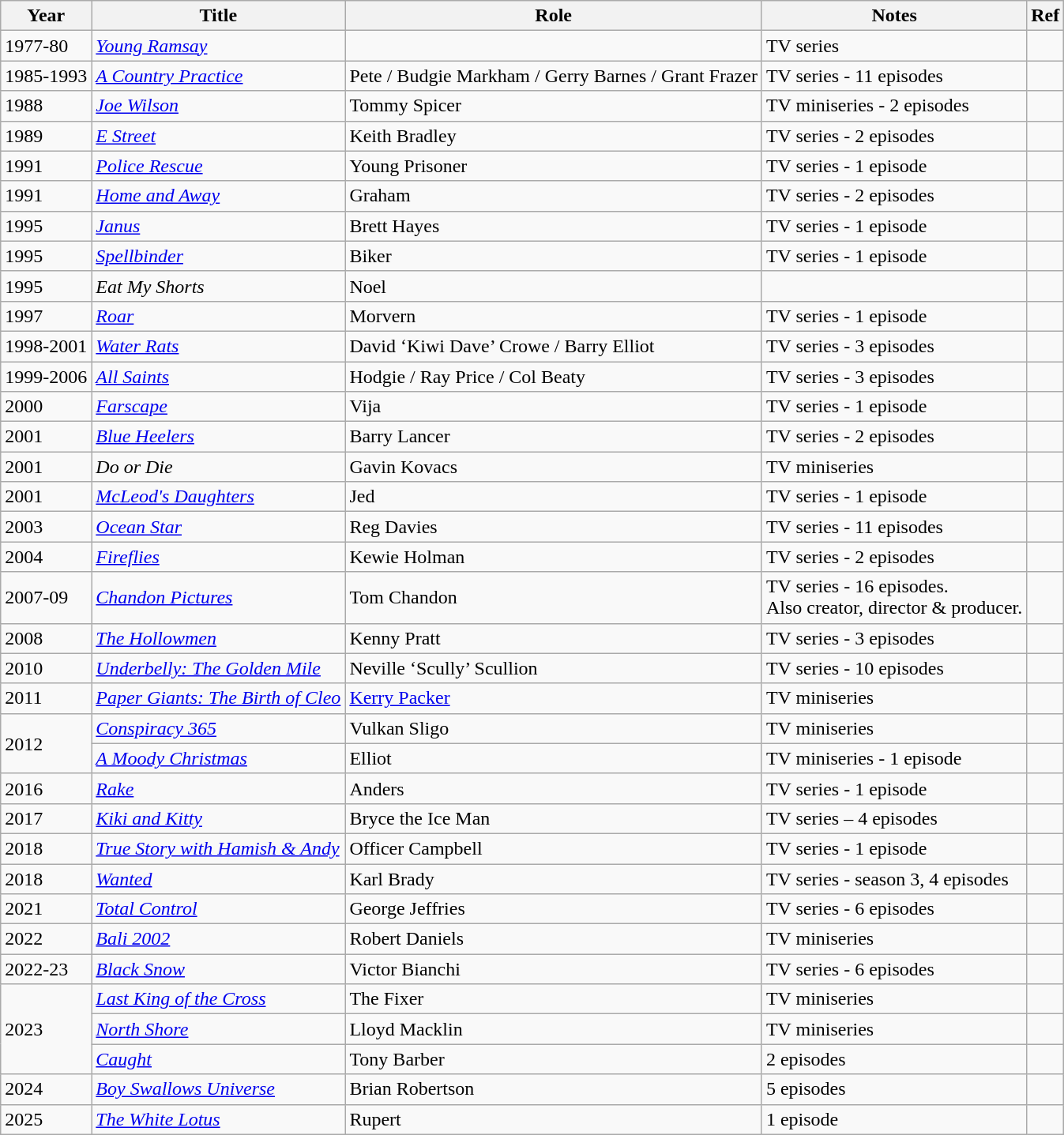<table class="wikitable sortable">
<tr>
<th>Year</th>
<th>Title</th>
<th>Role</th>
<th class="unsortable">Notes</th>
<th>Ref</th>
</tr>
<tr>
<td>1977-80</td>
<td><em><a href='#'>Young Ramsay</a></em></td>
<td></td>
<td>TV series</td>
<td></td>
</tr>
<tr>
<td>1985-1993</td>
<td><em><a href='#'>A Country Practice</a></em></td>
<td>Pete / Budgie Markham / Gerry Barnes / Grant Frazer</td>
<td>TV series - 11 episodes</td>
<td></td>
</tr>
<tr>
<td>1988</td>
<td><em><a href='#'>Joe Wilson</a></em></td>
<td>Tommy Spicer</td>
<td>TV miniseries - 2 episodes</td>
<td></td>
</tr>
<tr>
<td>1989</td>
<td><em><a href='#'>E Street</a></em></td>
<td>Keith Bradley</td>
<td>TV series - 2 episodes</td>
<td></td>
</tr>
<tr>
<td>1991</td>
<td><em><a href='#'>Police Rescue</a></em></td>
<td>Young Prisoner</td>
<td>TV series - 1 episode</td>
<td></td>
</tr>
<tr>
<td>1991</td>
<td><em><a href='#'>Home and Away</a></em></td>
<td>Graham</td>
<td>TV series - 2 episodes</td>
<td></td>
</tr>
<tr>
<td>1995</td>
<td><em><a href='#'>Janus</a></em></td>
<td>Brett Hayes</td>
<td>TV series - 1 episode</td>
<td></td>
</tr>
<tr>
<td>1995</td>
<td><em><a href='#'>Spellbinder</a></em></td>
<td>Biker</td>
<td>TV series - 1 episode</td>
<td></td>
</tr>
<tr>
<td>1995</td>
<td><em>Eat My Shorts</em></td>
<td>Noel</td>
<td></td>
<td></td>
</tr>
<tr>
<td>1997</td>
<td><em><a href='#'>Roar</a></em></td>
<td>Morvern</td>
<td>TV series - 1 episode</td>
<td></td>
</tr>
<tr>
<td>1998-2001</td>
<td><em><a href='#'>Water Rats</a></em></td>
<td>David ‘Kiwi Dave’ Crowe / Barry Elliot</td>
<td>TV series - 3 episodes</td>
<td></td>
</tr>
<tr>
<td>1999-2006</td>
<td><em><a href='#'>All Saints</a></em></td>
<td>Hodgie / Ray Price / Col Beaty</td>
<td>TV series - 3 episodes</td>
<td></td>
</tr>
<tr>
<td>2000</td>
<td><em><a href='#'>Farscape</a></em></td>
<td>Vija</td>
<td>TV series - 1 episode</td>
<td></td>
</tr>
<tr>
<td>2001</td>
<td><em><a href='#'>Blue Heelers</a></em></td>
<td>Barry Lancer</td>
<td>TV series - 2 episodes</td>
<td></td>
</tr>
<tr>
<td>2001</td>
<td><em>Do or Die</em></td>
<td>Gavin Kovacs</td>
<td>TV miniseries</td>
<td></td>
</tr>
<tr>
<td>2001</td>
<td><em><a href='#'>McLeod's Daughters</a></em></td>
<td>Jed</td>
<td>TV series - 1 episode</td>
<td></td>
</tr>
<tr>
<td>2003</td>
<td><em><a href='#'>Ocean Star</a></em></td>
<td>Reg Davies</td>
<td>TV series - 11 episodes</td>
<td></td>
</tr>
<tr>
<td>2004</td>
<td><em><a href='#'>Fireflies</a></em></td>
<td>Kewie Holman</td>
<td>TV series - 2 episodes</td>
<td></td>
</tr>
<tr>
<td>2007-09</td>
<td><em><a href='#'>Chandon Pictures</a></em></td>
<td>Tom Chandon</td>
<td>TV series - 16 episodes.<br>Also creator, director & producer.</td>
<td></td>
</tr>
<tr>
<td>2008</td>
<td><em><a href='#'>The Hollowmen</a></em></td>
<td>Kenny Pratt</td>
<td>TV series - 3 episodes</td>
<td></td>
</tr>
<tr>
<td>2010</td>
<td><em><a href='#'>Underbelly: The Golden Mile</a></em></td>
<td>Neville ‘Scully’ Scullion</td>
<td>TV series - 10 episodes</td>
<td></td>
</tr>
<tr>
<td>2011</td>
<td><em><a href='#'>Paper Giants: The Birth of Cleo</a></em></td>
<td><a href='#'>Kerry Packer</a></td>
<td>TV miniseries</td>
<td></td>
</tr>
<tr>
<td rowspan="2">2012</td>
<td><em><a href='#'>Conspiracy 365</a></em></td>
<td>Vulkan Sligo</td>
<td>TV miniseries</td>
<td></td>
</tr>
<tr>
<td><em><a href='#'>A Moody Christmas</a></em></td>
<td>Elliot</td>
<td>TV miniseries - 1 episode</td>
<td></td>
</tr>
<tr>
<td>2016</td>
<td><em><a href='#'>Rake</a></em></td>
<td>Anders</td>
<td>TV series - 1 episode</td>
<td></td>
</tr>
<tr>
<td>2017</td>
<td><em><a href='#'>Kiki and Kitty</a></em></td>
<td>Bryce the Ice Man</td>
<td>TV series – 4 episodes</td>
<td></td>
</tr>
<tr>
<td>2018</td>
<td><em><a href='#'>True Story with Hamish & Andy</a></em></td>
<td>Officer Campbell</td>
<td>TV series - 1 episode</td>
<td></td>
</tr>
<tr>
<td>2018</td>
<td><em><a href='#'>Wanted</a></em></td>
<td>Karl Brady</td>
<td>TV series - season 3, 4 episodes</td>
<td></td>
</tr>
<tr>
<td>2021</td>
<td><em><a href='#'>Total Control</a></em></td>
<td>George Jeffries</td>
<td>TV series - 6 episodes</td>
<td></td>
</tr>
<tr>
<td>2022</td>
<td><em><a href='#'>Bali 2002</a></em></td>
<td>Robert Daniels</td>
<td>TV miniseries</td>
<td></td>
</tr>
<tr>
<td>2022-23</td>
<td><em><a href='#'>Black Snow</a></em></td>
<td>Victor Bianchi</td>
<td>TV series - 6 episodes</td>
<td></td>
</tr>
<tr>
<td rowspan="3">2023</td>
<td><em><a href='#'>Last King of the Cross</a></em></td>
<td>The Fixer</td>
<td>TV miniseries</td>
<td></td>
</tr>
<tr>
<td><em><a href='#'>North Shore</a></em></td>
<td>Lloyd Macklin</td>
<td>TV miniseries</td>
<td></td>
</tr>
<tr>
<td><a href='#'><em>Caught</em></a></td>
<td>Tony Barber</td>
<td>2 episodes</td>
<td></td>
</tr>
<tr>
<td>2024</td>
<td><a href='#'><em>Boy Swallows Universe</em></a></td>
<td>Brian Robertson</td>
<td>5 episodes</td>
<td></td>
</tr>
<tr>
<td>2025</td>
<td><em><a href='#'>The White Lotus</a></em></td>
<td>Rupert</td>
<td>1 episode</td>
<td></td>
</tr>
</table>
